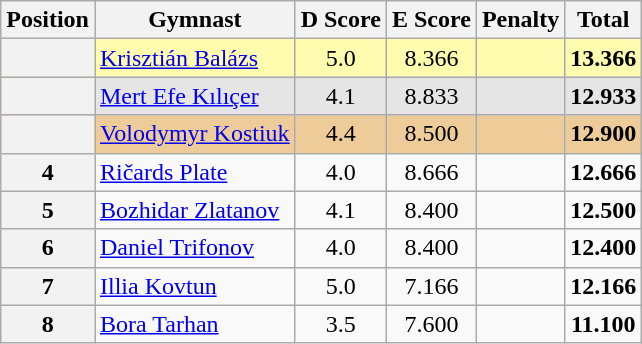<table class="wikitable sortable" style="text-align:center;">
<tr>
<th>Position</th>
<th>Gymnast</th>
<th>D Score</th>
<th>E Score</th>
<th>Penalty</th>
<th>Total</th>
</tr>
<tr style="background:#fffcaf;">
<th scope="row" style="text-align:center"></th>
<td style="text-align:left;"> <a href='#'>Krisztián Balázs</a></td>
<td>5.0</td>
<td>8.366</td>
<td></td>
<td><strong>13.366</strong></td>
</tr>
<tr style="background:#e5e5e5;">
<th scope="row" style="text-align:center"></th>
<td style="text-align:left;"> <a href='#'>Mert Efe Kılıçer</a></td>
<td>4.1</td>
<td>8.833</td>
<td></td>
<td><strong>12.933</strong></td>
</tr>
<tr style="background:#ec9;">
<th scope="row" style="text-align:center"></th>
<td style="text-align:left;"> <a href='#'>Volodymyr Kostiuk</a></td>
<td>4.4</td>
<td>8.500</td>
<td></td>
<td><strong>12.900</strong></td>
</tr>
<tr>
<th>4</th>
<td style="text-align:left;"> <a href='#'>Ričards Plate</a></td>
<td>4.0</td>
<td>8.666</td>
<td></td>
<td><strong>12.666</strong></td>
</tr>
<tr>
<th>5</th>
<td style="text-align:left;"> <a href='#'>Bozhidar Zlatanov</a></td>
<td>4.1</td>
<td>8.400</td>
<td></td>
<td><strong>12.500</strong></td>
</tr>
<tr>
<th>6</th>
<td style="text-align:left;"> <a href='#'>Daniel Trifonov</a></td>
<td>4.0</td>
<td>8.400</td>
<td></td>
<td><strong>12.400</strong></td>
</tr>
<tr>
<th>7</th>
<td style="text-align:left;"> <a href='#'>Illia Kovtun</a></td>
<td>5.0</td>
<td>7.166</td>
<td></td>
<td><strong>12.166</strong></td>
</tr>
<tr>
<th>8</th>
<td style="text-align:left;"> <a href='#'>Bora Tarhan</a></td>
<td>3.5</td>
<td>7.600</td>
<td></td>
<td><strong>11.100</strong></td>
</tr>
</table>
